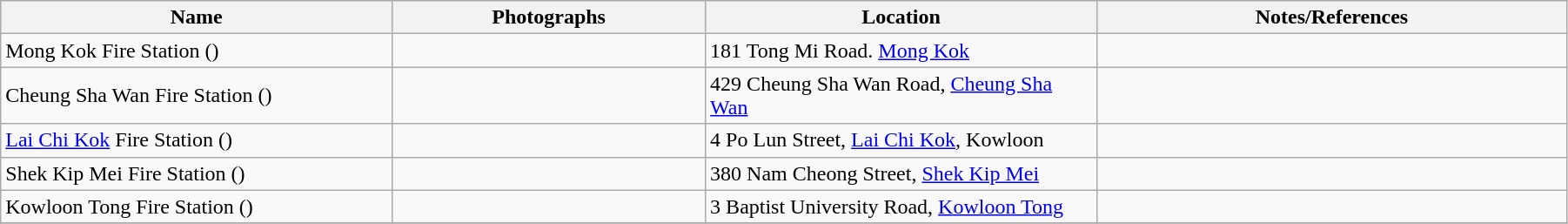<table class="wikitable sortable" style="width:95%">
<tr>
<th width="25%">Name</th>
<th width="20%">Photographs</th>
<th width="25%">Location</th>
<th width="30%">Notes/References</th>
</tr>
<tr>
<td>Mong Kok Fire Station ()</td>
<td></td>
<td>181 Tong Mi Road. <a href='#'>Mong Kok</a><br></td>
<td></td>
</tr>
<tr>
<td>Cheung Sha Wan Fire Station ()</td>
<td></td>
<td>429 Cheung Sha Wan Road, <a href='#'>Cheung Sha Wan</a><br></td>
<td></td>
</tr>
<tr>
<td><a href='#'>Lai Chi Kok</a> Fire Station ()</td>
<td></td>
<td>4 Po Lun Street, <a href='#'>Lai Chi Kok</a>, Kowloon<br></td>
<td></td>
</tr>
<tr>
<td>Shek Kip Mei Fire Station ()</td>
<td></td>
<td>380 Nam Cheong Street, <a href='#'>Shek Kip Mei</a></td>
</tr>
<tr>
<td>Kowloon Tong Fire Station ()</td>
<td></td>
<td>3 Baptist University Road, <a href='#'>Kowloon Tong</a></td>
<td></td>
</tr>
<tr>
</tr>
</table>
